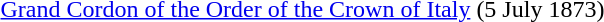<table>
<tr>
<td rowspan=2 style="width:60px; vertical-align:top;"></td>
<td><a href='#'>Grand Cordon of the Order of the Crown of Italy</a> (5 July 1873)</td>
</tr>
<tr>
<td></td>
</tr>
</table>
